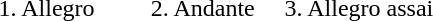<table>
<tr>
<td colspan="3"></td>
</tr>
<tr>
<td style="width: 33%; text-align: center;">1. Allegro</td>
<td style="width: 33%; text-align: center;">2. Andante</td>
<td style="width: 33%; text-align: center;">3. Allegro assai</td>
</tr>
</table>
